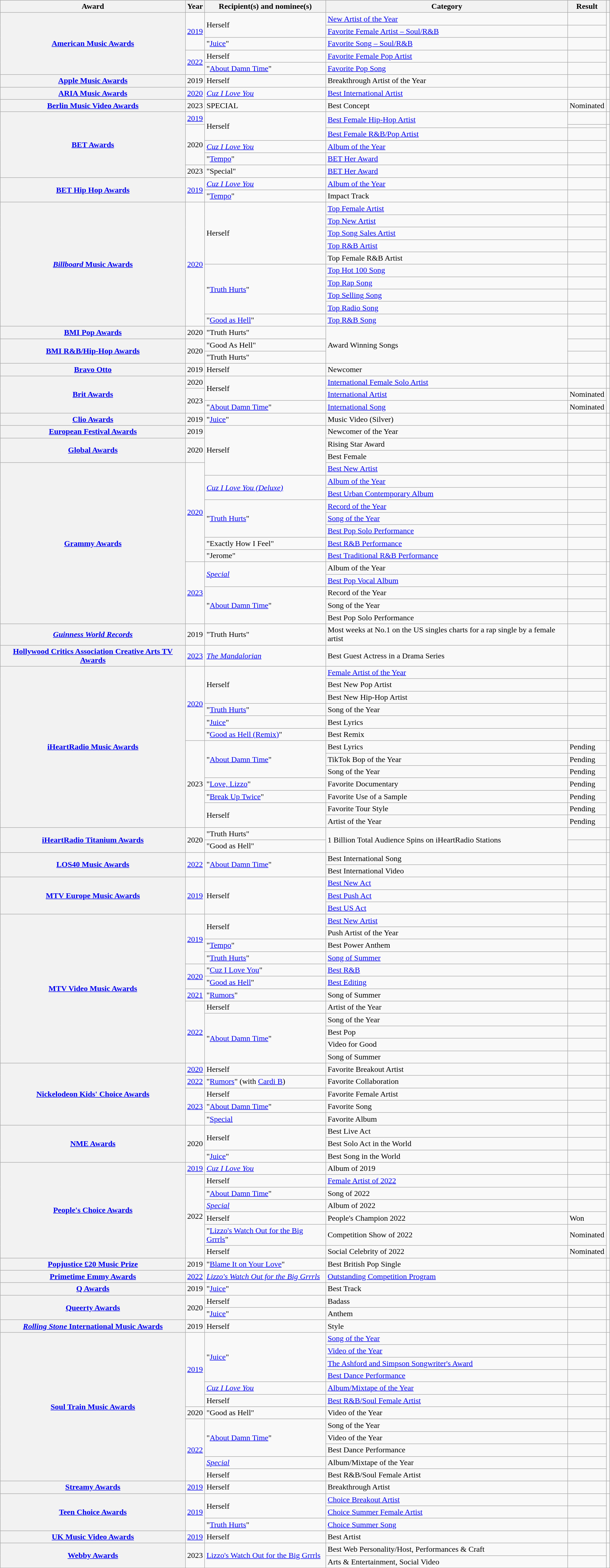<table class="wikitable sortable plainrowheaders" style="width: auto;">
<tr>
<th scope="col">Award</th>
<th scope="col">Year</th>
<th scope="col">Recipient(s) and nominee(s)</th>
<th scope="col">Category</th>
<th scope="col">Result</th>
<th scope="col" class="unsortable"></th>
</tr>
<tr>
<th scope="row" rowspan="5"><a href='#'>American Music Awards</a></th>
<td rowspan="3"><a href='#'>2019</a></td>
<td rowspan="2">Herself</td>
<td><a href='#'>New Artist of the Year</a></td>
<td></td>
<td style="text-align:center;" rowspan="3"></td>
</tr>
<tr>
<td><a href='#'>Favorite Female Artist – Soul/R&B</a></td>
<td></td>
</tr>
<tr>
<td>"<a href='#'>Juice</a>"</td>
<td><a href='#'>Favorite Song – Soul/R&B</a></td>
<td></td>
</tr>
<tr>
<td rowspan="2"><a href='#'>2022</a></td>
<td>Herself</td>
<td><a href='#'>Favorite Female Pop Artist</a></td>
<td></td>
<td style="text-align:center;" rowspan="2"></td>
</tr>
<tr>
<td>"<a href='#'>About Damn Time</a>"</td>
<td><a href='#'>Favorite Pop Song</a></td>
<td></td>
</tr>
<tr>
<th scope="row"><a href='#'>Apple Music Awards</a></th>
<td>2019</td>
<td>Herself</td>
<td>Breakthrough Artist of the Year</td>
<td></td>
<td style="text-align:center;"></td>
</tr>
<tr>
<th scope="row"><a href='#'>ARIA Music Awards</a></th>
<td><a href='#'>2020</a></td>
<td><em><a href='#'>Cuz I Love You</a></em></td>
<td><a href='#'>Best International Artist</a></td>
<td></td>
<td style="text-align:center;"></td>
</tr>
<tr>
<th><a href='#'>Berlin Music Video Awards</a></th>
<td>2023</td>
<td>SPECIAL</td>
<td>Best Concept</td>
<td>Nominated</td>
<td></td>
</tr>
<tr>
<th rowspan="6" scope="row"><a href='#'>BET Awards</a></th>
<td><a href='#'>2019</a></td>
<td rowspan="3">Herself</td>
<td rowspan="2"><a href='#'>Best Female Hip-Hop Artist</a></td>
<td></td>
<td style="text-align:center;"></td>
</tr>
<tr>
<td rowspan="4">2020</td>
<td></td>
<td rowspan="4" style="text-align:center;"></td>
</tr>
<tr>
<td><a href='#'>Best Female R&B/Pop Artist</a></td>
<td></td>
</tr>
<tr>
<td><em><a href='#'>Cuz I Love You</a></em></td>
<td><a href='#'>Album of the Year</a></td>
<td></td>
</tr>
<tr>
<td>"<a href='#'>Tempo</a>"</td>
<td><a href='#'>BET Her Award</a></td>
<td></td>
</tr>
<tr>
<td>2023</td>
<td>"Special"</td>
<td><a href='#'>BET Her Award</a></td>
<td></td>
<td></td>
</tr>
<tr>
<th scope="row" rowspan="2"><a href='#'>BET Hip Hop Awards</a></th>
<td rowspan="2"><a href='#'>2019</a></td>
<td><em><a href='#'>Cuz I Love You</a></em></td>
<td><a href='#'>Album of the Year</a></td>
<td></td>
<td style="text-align:center;" rowspan="2"></td>
</tr>
<tr>
<td>"<a href='#'>Tempo</a>"</td>
<td>Impact Track</td>
<td></td>
</tr>
<tr>
<th scope="row" rowspan="10"><a href='#'><em>Billboard</em> Music Awards</a></th>
<td rowspan="10"><a href='#'>2020</a></td>
<td rowspan="5">Herself</td>
<td><a href='#'>Top Female Artist</a></td>
<td></td>
<td style="text-align:center;" rowspan="10"></td>
</tr>
<tr>
<td><a href='#'>Top New Artist</a></td>
<td></td>
</tr>
<tr>
<td><a href='#'>Top Song Sales Artist</a></td>
<td></td>
</tr>
<tr>
<td><a href='#'>Top R&B Artist</a></td>
<td></td>
</tr>
<tr>
<td>Top Female R&B Artist</td>
<td></td>
</tr>
<tr>
<td rowspan=4>"<a href='#'>Truth Hurts</a>"</td>
<td><a href='#'>Top Hot 100 Song</a></td>
<td></td>
</tr>
<tr>
<td><a href='#'>Top Rap Song</a></td>
<td></td>
</tr>
<tr>
<td><a href='#'>Top Selling Song</a></td>
<td></td>
</tr>
<tr>
<td><a href='#'>Top Radio Song</a></td>
<td></td>
</tr>
<tr>
<td>"<a href='#'>Good as Hell</a>"</td>
<td><a href='#'>Top R&B Song</a></td>
<td></td>
</tr>
<tr>
<th scope="row"><a href='#'>BMI Pop Awards</a></th>
<td>2020</td>
<td>"Truth Hurts"</td>
<td rowspan=3>Award Winning Songs</td>
<td></td>
<td style="text-align:center;"></td>
</tr>
<tr>
<th scope="row" rowspan=2><a href='#'>BMI R&B/Hip-Hop Awards</a></th>
<td rowspan=2>2020</td>
<td>"Good As Hell"</td>
<td></td>
<td style="text-align:center;" rowspan=2></td>
</tr>
<tr>
<td>"Truth Hurts"</td>
<td></td>
</tr>
<tr>
<th scope="row"><a href='#'>Bravo Otto</a></th>
<td>2019</td>
<td>Herself</td>
<td>Newcomer</td>
<td></td>
<td style="text-align:center;"></td>
</tr>
<tr>
<th scope="row" rowspan=3><a href='#'>Brit Awards</a></th>
<td>2020</td>
<td rowspan=2>Herself</td>
<td><a href='#'>International Female Solo Artist</a></td>
<td></td>
<td style="text-align:center;"></td>
</tr>
<tr>
<td rowspan=2>2023</td>
<td><a href='#'>International Artist</a></td>
<td>Nominated </td>
<td style="text-align:center;" rowspan="2"></td>
</tr>
<tr>
<td>"<a href='#'>About Damn Time</a>"</td>
<td><a href='#'>International Song</a></td>
<td>Nominated </td>
</tr>
<tr>
<th scope="row"><a href='#'>Clio Awards</a></th>
<td>2019</td>
<td>"<a href='#'>Juice</a>"</td>
<td>Music Video (Silver)</td>
<td></td>
<td style="text-align:center;"></td>
</tr>
<tr>
<th scope="row"><a href='#'>European Festival Awards</a></th>
<td>2019</td>
<td rowspan="4">Herself</td>
<td>Newcomer of the Year</td>
<td></td>
<td style="text-align:center;"></td>
</tr>
<tr>
<th scope="row" rowspan="2"><a href='#'>Global Awards</a></th>
<td rowspan="2">2020</td>
<td>Rising Star Award</td>
<td></td>
<td style="text-align:center;" rowspan="2"></td>
</tr>
<tr>
<td>Best Female</td>
<td></td>
</tr>
<tr>
<th rowspan="13" scope="row"><a href='#'>Grammy Awards</a></th>
<td rowspan="8"><a href='#'>2020</a></td>
<td><a href='#'>Best New Artist</a></td>
<td></td>
<td style="text-align:center;" rowspan="8"></td>
</tr>
<tr>
<td rowspan="2"><em><a href='#'>Cuz I Love You (Deluxe)</a></em></td>
<td><a href='#'>Album of the Year</a></td>
<td></td>
</tr>
<tr>
<td><a href='#'>Best Urban Contemporary Album</a></td>
<td></td>
</tr>
<tr>
<td rowspan="3">"<a href='#'>Truth Hurts</a>"</td>
<td><a href='#'>Record of the Year</a></td>
<td></td>
</tr>
<tr>
<td><a href='#'>Song of the Year</a></td>
<td></td>
</tr>
<tr>
<td><a href='#'>Best Pop Solo Performance</a></td>
<td></td>
</tr>
<tr>
<td>"Exactly How I Feel"</td>
<td><a href='#'>Best R&B Performance</a></td>
<td></td>
</tr>
<tr>
<td>"Jerome"</td>
<td><a href='#'>Best Traditional R&B Performance</a></td>
<td></td>
</tr>
<tr>
<td rowspan="5"><a href='#'>2023</a></td>
<td rowspan="2"><a href='#'><em>Special</em></a></td>
<td>Album of the Year</td>
<td></td>
<td style="text-align:center;" rowspan="5"></td>
</tr>
<tr>
<td><a href='#'>Best Pop Vocal Album</a></td>
<td></td>
</tr>
<tr>
<td rowspan="3">"<a href='#'>About Damn Time</a>"</td>
<td>Record of the Year</td>
<td></td>
</tr>
<tr>
<td>Song of the Year</td>
<td></td>
</tr>
<tr>
<td>Best Pop Solo Performance</td>
<td></td>
</tr>
<tr>
<th scope="row"><em><a href='#'>Guinness World Records</a></em></th>
<td>2019</td>
<td>"Truth Hurts"</td>
<td>Most weeks at No.1 on the US singles charts for a rap single by a female artist</td>
<td></td>
<td style="text-align:center;"></td>
</tr>
<tr>
<th scope="row"><a href='#'>Hollywood Critics Association Creative Arts TV Awards</a></th>
<td><a href='#'>2023</a></td>
<td><em><a href='#'>The Mandalorian</a></em></td>
<td>Best Guest Actress in a Drama Series</td>
<td></td>
<td style="text-align:center;"></td>
</tr>
<tr>
<th rowspan="13" scope="row"><a href='#'>iHeartRadio Music Awards</a></th>
<td rowspan="6"><a href='#'>2020</a></td>
<td rowspan="3">Herself</td>
<td><a href='#'>Female Artist of the Year</a></td>
<td></td>
<td rowspan="6" style="text-align:center;"></td>
</tr>
<tr>
<td>Best New Pop Artist</td>
<td></td>
</tr>
<tr>
<td>Best New Hip-Hop Artist</td>
<td></td>
</tr>
<tr>
<td>"<a href='#'>Truth Hurts</a>"</td>
<td>Song of the Year</td>
<td></td>
</tr>
<tr>
<td>"<a href='#'>Juice</a>"</td>
<td>Best Lyrics</td>
<td></td>
</tr>
<tr>
<td>"<a href='#'>Good as Hell (Remix)</a>" </td>
<td>Best Remix</td>
<td></td>
</tr>
<tr>
<td rowspan="7">2023</td>
<td rowspan="3">"<a href='#'>About Damn Time</a>"</td>
<td>Best Lyrics</td>
<td>Pending </td>
<td rowspan="7" style="text-align:center;"></td>
</tr>
<tr>
<td>TikTok Bop of the Year</td>
<td>Pending </td>
</tr>
<tr>
<td>Song of the Year</td>
<td>Pending </td>
</tr>
<tr>
<td>"<a href='#'>Love, Lizzo</a>"</td>
<td>Favorite Documentary</td>
<td>Pending </td>
</tr>
<tr>
<td>"<a href='#'>Break Up Twice</a>"</td>
<td>Favorite Use of a Sample</td>
<td>Pending </td>
</tr>
<tr>
<td rowspan="2">Herself</td>
<td>Favorite Tour Style</td>
<td>Pending </td>
</tr>
<tr>
<td>Artist of the Year</td>
<td>Pending </td>
</tr>
<tr>
<th scope="row" rowspan="2"><a href='#'>iHeartRadio Titanium Awards</a></th>
<td rowspan="2">2020</td>
<td>"Truth Hurts"</td>
<td rowspan="2">1 Billion Total Audience Spins on iHeartRadio Stations</td>
<td></td>
<td style="text-align:center;"></td>
</tr>
<tr>
<td>"Good as Hell"</td>
<td></td>
<td style="text-align:center;"></td>
</tr>
<tr>
<th scope="row" rowspan="2"><a href='#'>LOS40 Music Awards</a></th>
<td rowspan="2"><a href='#'>2022</a></td>
<td rowspan="2">"<a href='#'>About Damn Time</a>"</td>
<td>Best International Song</td>
<td></td>
<td style="text-align:center;" rowspan="2"></td>
</tr>
<tr>
<td>Best International Video</td>
<td></td>
</tr>
<tr>
<th scope="row" rowspan="3"><a href='#'>MTV Europe Music Awards</a></th>
<td rowspan="3"><a href='#'>2019</a></td>
<td rowspan="3">Herself</td>
<td><a href='#'>Best New Act</a></td>
<td></td>
<td style="text-align:center;" rowspan="3"></td>
</tr>
<tr>
<td><a href='#'>Best Push Act</a></td>
<td></td>
</tr>
<tr>
<td><a href='#'>Best US Act</a></td>
<td></td>
</tr>
<tr>
<th rowspan="12" scope="row"><a href='#'>MTV Video Music Awards</a></th>
<td rowspan="4"><a href='#'>2019</a></td>
<td rowspan="2">Herself</td>
<td><a href='#'>Best New Artist</a></td>
<td></td>
<td style="text-align:center;" rowspan="4"></td>
</tr>
<tr>
<td>Push Artist of the Year</td>
<td></td>
</tr>
<tr>
<td>"<a href='#'>Tempo</a>"</td>
<td>Best Power Anthem</td>
<td></td>
</tr>
<tr>
<td>"<a href='#'>Truth Hurts</a>"</td>
<td><a href='#'>Song of Summer</a></td>
<td></td>
</tr>
<tr>
<td rowspan="2"><a href='#'>2020</a></td>
<td>"<a href='#'>Cuz I Love You</a>"</td>
<td><a href='#'>Best R&B</a></td>
<td></td>
<td style="text-align:center;" rowspan="2"></td>
</tr>
<tr>
<td>"<a href='#'>Good as Hell</a>"</td>
<td><a href='#'>Best Editing</a></td>
<td></td>
</tr>
<tr>
<td><a href='#'>2021</a></td>
<td>"<a href='#'>Rumors</a>" </td>
<td>Song of Summer</td>
<td></td>
<td style="text-align:center;"></td>
</tr>
<tr>
<td rowspan="5"><a href='#'>2022</a></td>
<td>Herself</td>
<td>Artist of the Year</td>
<td></td>
<td rowspan="5" style="text-align:center;"></td>
</tr>
<tr>
<td rowspan="4">"<a href='#'>About Damn Time</a>"</td>
<td>Song of the Year</td>
<td></td>
</tr>
<tr>
<td>Best Pop</td>
<td></td>
</tr>
<tr>
<td>Video for Good</td>
<td></td>
</tr>
<tr>
<td>Song of Summer</td>
<td></td>
</tr>
<tr>
<th scope="row" rowspan="5"><a href='#'>Nickelodeon Kids' Choice Awards</a></th>
<td><a href='#'>2020</a></td>
<td>Herself</td>
<td>Favorite Breakout Artist</td>
<td></td>
<td style="text-align:center;"></td>
</tr>
<tr>
<td><a href='#'>2022</a></td>
<td>"<a href='#'>Rumors</a>" (with <a href='#'>Cardi B</a>)</td>
<td>Favorite Collaboration</td>
<td></td>
<td style="text-align:center;"></td>
</tr>
<tr>
<td rowspan="3"><a href='#'>2023</a></td>
<td>Herself</td>
<td>Favorite Female Artist</td>
<td></td>
<td style="text-align:center;" rowspan="3"></td>
</tr>
<tr>
<td>"<a href='#'>About Damn Time</a>"</td>
<td>Favorite Song</td>
<td></td>
</tr>
<tr>
<td>"<a href='#'>Special</a></td>
<td>Favorite Album</td>
<td></td>
</tr>
<tr>
<th scope="row" rowspan=3><a href='#'>NME Awards</a></th>
<td rowspan=3>2020</td>
<td rowspan=2>Herself</td>
<td>Best Live Act</td>
<td></td>
<td style="text-align:center;" rowspan=3></td>
</tr>
<tr>
<td>Best Solo Act in the World</td>
<td></td>
</tr>
<tr>
<td>"<a href='#'>Juice</a>"</td>
<td>Best Song in the World</td>
<td></td>
</tr>
<tr>
<th rowspan="7" scope="row"><a href='#'>People's Choice Awards</a></th>
<td><a href='#'>2019</a></td>
<td><em><a href='#'>Cuz I Love You</a></em></td>
<td>Album of 2019</td>
<td></td>
<td style="text-align:center;"></td>
</tr>
<tr>
<td rowspan="6">2022</td>
<td>Herself</td>
<td><a href='#'>Female Artist of 2022</a></td>
<td></td>
<td rowspan="6" style="text-align:center;"></td>
</tr>
<tr>
<td>"<a href='#'>About Damn Time</a>"</td>
<td>Song of 2022</td>
<td></td>
</tr>
<tr>
<td><em><a href='#'>Special</a></em></td>
<td>Album of 2022</td>
<td></td>
</tr>
<tr>
<td>Herself</td>
<td>People's Champion 2022</td>
<td>Won </td>
</tr>
<tr>
<td>"<a href='#'>Lizzo's Watch Out for the Big Grrrls</a>"</td>
<td>Competition Show of 2022</td>
<td>Nominated </td>
</tr>
<tr>
<td>Herself</td>
<td>Social Celebrity of 2022</td>
<td>Nominated </td>
</tr>
<tr>
<th scope="row"><a href='#'>Popjustice £20 Music Prize</a></th>
<td>2019</td>
<td>"<a href='#'>Blame It on Your Love</a>" </td>
<td>Best British Pop Single</td>
<td></td>
<td style="text-align:center;"></td>
</tr>
<tr>
<th scope="row"><a href='#'>Primetime Emmy Awards</a></th>
<td><a href='#'>2022</a></td>
<td><em><a href='#'>Lizzo's Watch Out for the Big Grrrls</a></em></td>
<td><a href='#'>Outstanding Competition Program</a></td>
<td></td>
<td style="text-align:center;"></td>
</tr>
<tr>
<th scope="row"><a href='#'>Q Awards</a></th>
<td>2019</td>
<td>"<a href='#'>Juice</a>"</td>
<td>Best Track</td>
<td></td>
<td style="text-align:center;"></td>
</tr>
<tr>
<th scope="row" rowspan="2"><a href='#'>Queerty Awards</a></th>
<td rowspan="2">2020</td>
<td>Herself</td>
<td>Badass</td>
<td></td>
<td style="text-align:center;" rowspan="2"></td>
</tr>
<tr>
<td>"<a href='#'>Juice</a>"</td>
<td>Anthem</td>
<td></td>
</tr>
<tr>
<th scope="row"><a href='#'><em>Rolling Stone</em> International Music Awards</a></th>
<td>2019</td>
<td>Herself</td>
<td>Style</td>
<td></td>
<td style="text-align:center;"></td>
</tr>
<tr>
<th rowspan="12" scope="row"><a href='#'>Soul Train Music Awards</a></th>
<td rowspan="6"><a href='#'>2019</a></td>
<td rowspan="4">"<a href='#'>Juice</a>"</td>
<td><a href='#'>Song of the Year</a></td>
<td></td>
<td style="text-align:center;" rowspan="6"></td>
</tr>
<tr>
<td><a href='#'>Video of the Year</a></td>
<td></td>
</tr>
<tr>
<td><a href='#'>The Ashford and Simpson Songwriter's Award</a></td>
<td></td>
</tr>
<tr>
<td><a href='#'>Best Dance Performance</a></td>
<td></td>
</tr>
<tr>
<td><em><a href='#'>Cuz I Love You</a></em></td>
<td><a href='#'>Album/Mixtape of the Year</a></td>
<td></td>
</tr>
<tr>
<td>Herself</td>
<td><a href='#'>Best R&B/Soul Female Artist</a></td>
<td></td>
</tr>
<tr>
<td>2020</td>
<td>"Good as Hell"</td>
<td>Video of the Year</td>
<td></td>
<td style="text-align:center;"></td>
</tr>
<tr>
<td rowspan="5"><a href='#'>2022</a></td>
<td rowspan="3">"<a href='#'>About Damn Time</a>"</td>
<td>Song of the Year</td>
<td></td>
<td style="text-align:center;"rowspan="5"></td>
</tr>
<tr>
<td>Video of the Year</td>
<td></td>
</tr>
<tr>
<td>Best Dance Performance</td>
<td></td>
</tr>
<tr>
<td><em><a href='#'>Special</a></em></td>
<td>Album/Mixtape of the Year</td>
<td></td>
</tr>
<tr>
<td>Herself</td>
<td>Best R&B/Soul Female Artist</td>
<td></td>
</tr>
<tr>
<th scope="row"><a href='#'>Streamy Awards</a></th>
<td><a href='#'>2019</a></td>
<td>Herself</td>
<td>Breakthrough Artist</td>
<td></td>
<td style="text-align:center;"></td>
</tr>
<tr>
<th scope="row" rowspan="3"><a href='#'>Teen Choice Awards</a></th>
<td rowspan="3"><a href='#'>2019</a></td>
<td rowspan="2">Herself</td>
<td><a href='#'>Choice Breakout Artist</a></td>
<td></td>
<td style="text-align:center;" rowspan="3"></td>
</tr>
<tr>
<td><a href='#'>Choice Summer Female Artist</a></td>
<td></td>
</tr>
<tr>
<td>"<a href='#'>Truth Hurts</a>"</td>
<td><a href='#'>Choice Summer Song</a></td>
<td></td>
</tr>
<tr>
<th scope="row"><a href='#'>UK Music Video Awards</a></th>
<td><a href='#'>2019</a></td>
<td>Herself</td>
<td>Best Artist</td>
<td></td>
<td style="text-align:center;"></td>
</tr>
<tr>
<th scope="row" rowspan="3"><a href='#'>Webby Awards</a></th>
<td rowspan="2">2023</td>
<td rowspan="2"><a href='#'>Lizzo's Watch Out for the Big Grrrls</a></td>
<td>Best Web Personality/Host, Performances & Craft</td>
<td></td>
<td style="text-align:center;" rowspan="2"></td>
</tr>
<tr>
<td>Arts & Entertainment, Social Video</td>
<td></td>
</tr>
</table>
